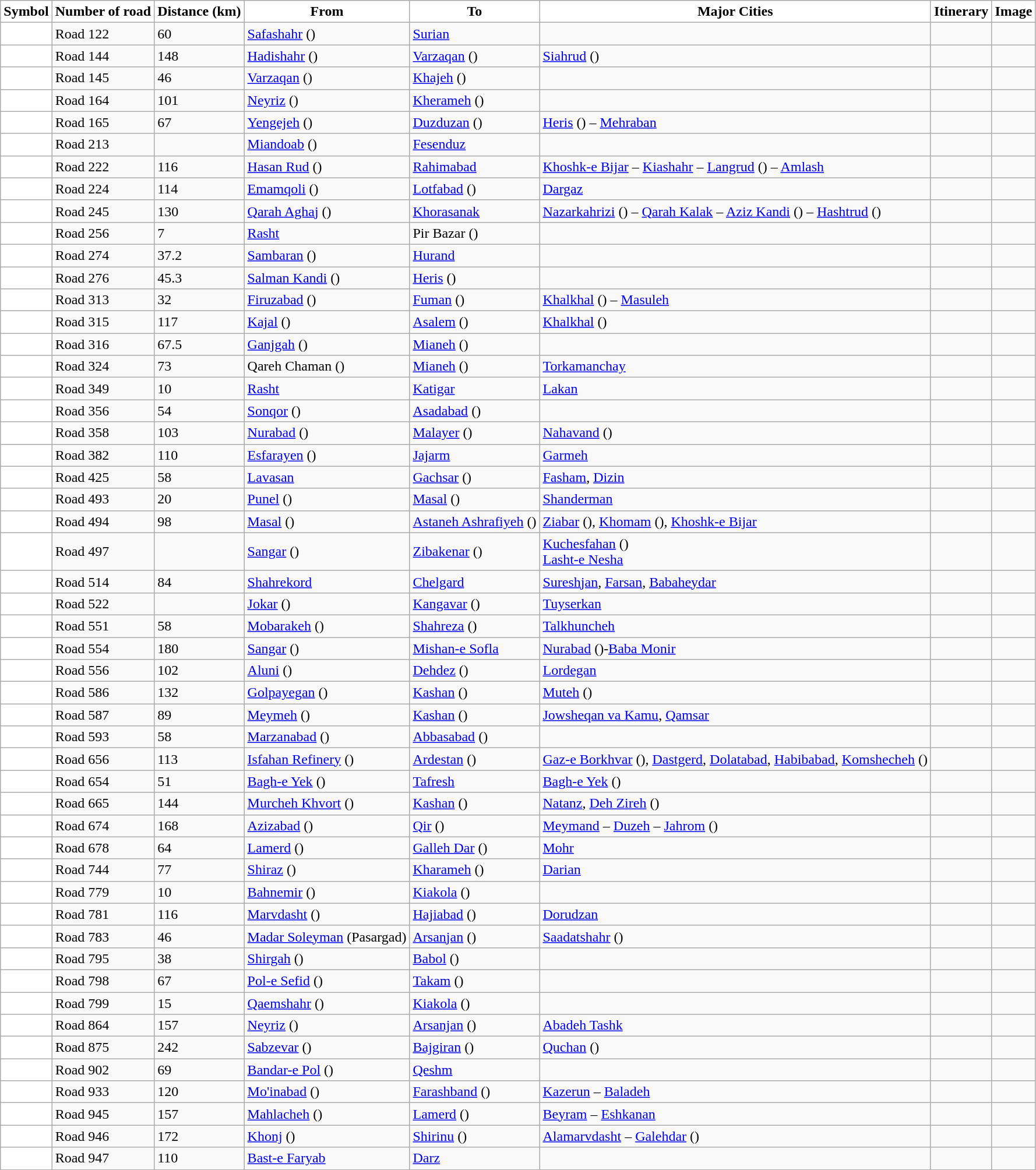<table class = "wikitable sortable">
<tr>
<th style = "background: white; color: # 000000">Symbol</th>
<th style = "background: white; color: # 000000">Number of road</th>
<th style = "background: white; color: # 000000">Distance (km)</th>
<th style = "background: white; color: # 000000">From</th>
<th style = "background: white; color: # 000000">To</th>
<th style = "background: white; color: # 000000">Major Cities</th>
<th style = "background: white; color: # 000000">Itinerary</th>
<th style = "background: white; color: # 000000">Image</th>
</tr>
<tr>
<td style = "background: white; color: # 000000"></td>
<td>Road 122</td>
<td>60</td>
<td><a href='#'>Safashahr</a> ()</td>
<td><a href='#'>Surian</a></td>
<td></td>
<td></td>
<td></td>
</tr>
<tr>
<td style = "background: white; color: # 000000"></td>
<td>Road 144</td>
<td>148</td>
<td><a href='#'>Hadishahr</a> ()</td>
<td><a href='#'>Varzaqan</a> ()</td>
<td><a href='#'>Siahrud</a> ()</td>
<td></td>
<td></td>
</tr>
<tr>
<td style = "background: white; color: # 000000"></td>
<td>Road 145</td>
<td>46</td>
<td><a href='#'>Varzaqan</a> ()</td>
<td><a href='#'>Khajeh</a> ()</td>
<td></td>
<td></td>
<td></td>
</tr>
<tr>
<td style = "background: white; color: # 000000"></td>
<td>Road 164</td>
<td>101</td>
<td><a href='#'>Neyriz</a> ()</td>
<td><a href='#'>Kherameh</a> ()</td>
<td></td>
<td></td>
<td></td>
</tr>
<tr>
<td style = "background: white; color: # 000000"></td>
<td>Road 165</td>
<td>67</td>
<td><a href='#'>Yengejeh</a> ()</td>
<td><a href='#'>Duzduzan</a> ()</td>
<td><a href='#'>Heris</a> () – <a href='#'>Mehraban</a></td>
<td></td>
<td></td>
</tr>
<tr>
<td style = "background: white; color: # 000000"></td>
<td>Road 213</td>
<td></td>
<td><a href='#'>Miandoab</a> ()</td>
<td><a href='#'>Fesenduz</a></td>
<td></td>
<td></td>
<td></td>
</tr>
<tr>
<td style = "background: white; color: # 000000"></td>
<td>Road 222</td>
<td>116</td>
<td><a href='#'>Hasan Rud</a> ()</td>
<td><a href='#'>Rahimabad</a></td>
<td><a href='#'>Khoshk-e Bijar</a> – <a href='#'>Kiashahr</a> – <a href='#'>Langrud</a> () – <a href='#'>Amlash</a></td>
<td></td>
<td></td>
</tr>
<tr>
<td style = "background: white; color: # 000000"></td>
<td>Road 224</td>
<td>114</td>
<td><a href='#'>Emamqoli</a> ()</td>
<td><a href='#'>Lotfabad</a> ()</td>
<td><a href='#'>Dargaz</a></td>
<td></td>
<td></td>
</tr>
<tr>
<td style = "background: white; color: # 000000"></td>
<td>Road 245</td>
<td>130</td>
<td><a href='#'>Qarah Aghaj</a> ()</td>
<td><a href='#'>Khorasanak</a></td>
<td><a href='#'>Nazarkahrizi</a> () – <a href='#'>Qarah Kalak</a> – <a href='#'>Aziz Kandi</a> () – <a href='#'>Hashtrud</a> ()</td>
<td></td>
<td></td>
</tr>
<tr>
<td style = "background: white; color: # 000000"></td>
<td>Road 256</td>
<td>7</td>
<td><a href='#'>Rasht</a></td>
<td>Pir Bazar ()</td>
<td></td>
<td></td>
<td></td>
</tr>
<tr>
<td style = "background: white; color: # 000000"></td>
<td>Road 274</td>
<td>37.2</td>
<td><a href='#'>Sambaran</a> ()</td>
<td><a href='#'>Hurand</a></td>
<td></td>
<td></td>
<td></td>
</tr>
<tr>
<td style = "background: white; color: # 000000"></td>
<td>Road 276</td>
<td>45.3</td>
<td><a href='#'>Salman Kandi</a> ()</td>
<td><a href='#'>Heris</a> ()</td>
<td></td>
<td></td>
<td></td>
</tr>
<tr>
<td style = "background: white; color: # 000000"></td>
<td>Road 313</td>
<td>32</td>
<td><a href='#'>Firuzabad</a> ()</td>
<td><a href='#'>Fuman</a> ()</td>
<td><a href='#'>Khalkhal</a> () – <a href='#'>Masuleh</a></td>
<td></td>
<td></td>
</tr>
<tr>
<td style = "background: white; color: # 000000"></td>
<td>Road 315</td>
<td>117</td>
<td><a href='#'>Kajal</a> ()</td>
<td><a href='#'>Asalem</a> ()</td>
<td><a href='#'>Khalkhal</a> ()</td>
<td></td>
<td></td>
</tr>
<tr>
<td style = "background: white; color: # 000000"></td>
<td>Road 316</td>
<td>67.5</td>
<td><a href='#'>Ganjgah</a> ()</td>
<td><a href='#'>Mianeh</a> ()</td>
<td></td>
<td></td>
<td></td>
</tr>
<tr>
<td style = "background: white; color: # 000000"></td>
<td>Road 324</td>
<td>73</td>
<td>Qareh Chaman ()</td>
<td><a href='#'>Mianeh</a> ()</td>
<td><a href='#'>Torkamanchay</a></td>
<td></td>
<td></td>
</tr>
<tr>
<td style = "background: white; color: # 000000"></td>
<td>Road 349</td>
<td>10</td>
<td><a href='#'>Rasht</a></td>
<td><a href='#'>Katigar</a></td>
<td><a href='#'>Lakan</a></td>
<td></td>
<td></td>
</tr>
<tr>
<td style = "background: white; color: # 000000"></td>
<td>Road 356</td>
<td>54</td>
<td><a href='#'>Sonqor</a> ()</td>
<td><a href='#'>Asadabad</a> ()</td>
<td></td>
<td></td>
<td></td>
</tr>
<tr>
<td style = "background: white; color: # 000000"></td>
<td>Road 358</td>
<td>103</td>
<td><a href='#'>Nurabad</a> ()</td>
<td><a href='#'>Malayer</a> ()</td>
<td><a href='#'>Nahavand</a> ()</td>
<td></td>
<td></td>
</tr>
<tr>
<td style = "background: white; color: # 000000"></td>
<td>Road 382</td>
<td>110</td>
<td><a href='#'>Esfarayen</a> ()</td>
<td><a href='#'>Jajarm</a></td>
<td><a href='#'>Garmeh</a></td>
<td></td>
<td></td>
</tr>
<tr>
<td style = "background: white; color: # 000000"></td>
<td>Road 425</td>
<td>58</td>
<td><a href='#'>Lavasan</a></td>
<td><a href='#'>Gachsar</a> ()</td>
<td><a href='#'>Fasham</a>, <a href='#'>Dizin</a></td>
<td></td>
<td></td>
</tr>
<tr>
<td style = "background: white; color: # 000000"></td>
<td>Road 493</td>
<td>20</td>
<td><a href='#'>Punel</a> ()</td>
<td><a href='#'>Masal</a> ()</td>
<td><a href='#'>Shanderman</a></td>
<td></td>
<td></td>
</tr>
<tr>
<td style = "background: white; color: # 000000"></td>
<td>Road 494</td>
<td>98</td>
<td><a href='#'>Masal</a> ()</td>
<td><a href='#'>Astaneh Ashrafiyeh</a> ()</td>
<td><a href='#'>Ziabar</a> (), <a href='#'>Khomam</a> (), <a href='#'>Khoshk-e Bijar</a></td>
<td></td>
<td></td>
</tr>
<tr>
<td style = "background: white; color: # 000000"></td>
<td>Road 497</td>
<td></td>
<td><a href='#'>Sangar</a> ()</td>
<td><a href='#'>Zibakenar</a> ()</td>
<td><a href='#'>Kuchesfahan</a> ()<br><a href='#'>Lasht-e Nesha</a></td>
<td></td>
<td></td>
</tr>
<tr>
<td style = "background: white; color: # 000000"></td>
<td>Road 514</td>
<td>84</td>
<td><a href='#'>Shahrekord</a></td>
<td><a href='#'>Chelgard</a></td>
<td><a href='#'>Sureshjan</a>, <a href='#'>Farsan</a>, <a href='#'>Babaheydar</a></td>
<td></td>
<td></td>
</tr>
<tr>
<td style = "background: white; color: # 000000"></td>
<td>Road 522</td>
<td></td>
<td><a href='#'>Jokar</a> ()</td>
<td><a href='#'>Kangavar</a> ()</td>
<td><a href='#'>Tuyserkan</a></td>
<td></td>
<td></td>
</tr>
<tr>
<td style = "background: white; color: # 000000"></td>
<td>Road 551</td>
<td>58</td>
<td><a href='#'>Mobarakeh</a> ()</td>
<td><a href='#'>Shahreza</a> ()</td>
<td><a href='#'>Talkhuncheh</a></td>
<td></td>
<td></td>
</tr>
<tr>
<td style = "background: white; color: # 000000"></td>
<td>Road 554</td>
<td>180</td>
<td><a href='#'>Sangar</a> ()</td>
<td><a href='#'>Mishan-e Sofla</a></td>
<td><a href='#'>Nurabad</a> ()-<a href='#'>Baba Monir</a></td>
<td></td>
<td></td>
</tr>
<tr>
<td style = "background: white; color: # 000000"></td>
<td>Road 556</td>
<td>102</td>
<td><a href='#'>Aluni</a> ()</td>
<td><a href='#'>Dehdez</a> ()</td>
<td><a href='#'>Lordegan</a></td>
<td></td>
<td></td>
</tr>
<tr>
<td style = "background: white; color: # 000000"></td>
<td>Road 586</td>
<td>132</td>
<td><a href='#'>Golpayegan</a> ()</td>
<td><a href='#'>Kashan</a> ()</td>
<td><a href='#'>Muteh</a> ()</td>
<td></td>
<td></td>
</tr>
<tr>
<td style = "background: white; color: # 000000"></td>
<td>Road 587</td>
<td>89</td>
<td><a href='#'>Meymeh</a> ()</td>
<td><a href='#'>Kashan</a> ()</td>
<td><a href='#'>Jowsheqan va Kamu</a>, <a href='#'>Qamsar</a></td>
<td></td>
<td></td>
</tr>
<tr>
<td style = "background: white; color: # 000000"></td>
<td>Road 593</td>
<td>58</td>
<td><a href='#'>Marzanabad</a> ()</td>
<td><a href='#'>Abbasabad</a> ()</td>
<td></td>
<td></td>
<td></td>
</tr>
<tr>
<td style = "background: white; color: # 000000"></td>
<td>Road 656</td>
<td>113</td>
<td><a href='#'>Isfahan Refinery</a> ()</td>
<td><a href='#'>Ardestan</a> ()</td>
<td><a href='#'>Gaz-e Borkhvar</a> (), <a href='#'>Dastgerd</a>, <a href='#'>Dolatabad</a>, <a href='#'>Habibabad</a>, <a href='#'>Komshecheh</a> ()</td>
<td></td>
<td></td>
</tr>
<tr>
<td style = "background: white; color: # 000000"></td>
<td>Road 654</td>
<td>51</td>
<td><a href='#'>Bagh-e Yek</a> ()</td>
<td><a href='#'>Tafresh</a></td>
<td><a href='#'>Bagh-e Yek</a> ()</td>
<td></td>
<td></td>
</tr>
<tr>
<td style = "background: white; color: # 000000"></td>
<td>Road 665</td>
<td>144</td>
<td><a href='#'>Murcheh Khvort</a> ()</td>
<td><a href='#'>Kashan</a> ()</td>
<td><a href='#'>Natanz</a>, <a href='#'>Deh Zireh</a> ()</td>
<td></td>
<td></td>
</tr>
<tr>
<td style = "background: white; color: # 000000"></td>
<td>Road 674</td>
<td>168</td>
<td><a href='#'>Azizabad</a> ()</td>
<td><a href='#'>Qir</a> ()</td>
<td><a href='#'>Meymand</a> – <a href='#'>Duzeh</a> – <a href='#'>Jahrom</a> ()</td>
<td></td>
<td></td>
</tr>
<tr>
<td style = "background: white; color: # 000000"></td>
<td>Road 678</td>
<td>64</td>
<td><a href='#'>Lamerd</a> ()</td>
<td><a href='#'>Galleh Dar</a> ()</td>
<td><a href='#'>Mohr</a></td>
<td></td>
<td></td>
</tr>
<tr>
<td style = "background: white; color: # 000000"></td>
<td>Road 744</td>
<td>77</td>
<td><a href='#'>Shiraz</a> ()</td>
<td><a href='#'>Kharameh</a> ()</td>
<td><a href='#'>Darian</a></td>
<td></td>
<td></td>
</tr>
<tr>
<td style = "background: white; color: # 000000"></td>
<td>Road 779</td>
<td>10</td>
<td><a href='#'>Bahnemir</a> ()</td>
<td><a href='#'>Kiakola</a> ()</td>
<td></td>
<td></td>
<td></td>
</tr>
<tr>
<td style = "background: white; color: # 000000"></td>
<td>Road 781</td>
<td>116</td>
<td><a href='#'>Marvdasht</a> ()</td>
<td><a href='#'>Hajiabad</a> ()</td>
<td><a href='#'>Dorudzan</a></td>
<td></td>
<td></td>
</tr>
<tr>
<td style = "background: white; color: # 000000"></td>
<td>Road 783</td>
<td>46</td>
<td><a href='#'>Madar Soleyman</a> (Pasargad)</td>
<td><a href='#'>Arsanjan</a> ()</td>
<td><a href='#'>Saadatshahr</a> ()</td>
<td></td>
<td></td>
</tr>
<tr>
<td style = "background: white; color: # 000000"></td>
<td>Road 795</td>
<td>38</td>
<td><a href='#'>Shirgah</a> ()</td>
<td><a href='#'>Babol</a> ()</td>
<td></td>
<td></td>
<td></td>
</tr>
<tr>
<td style = "background: white; color: # 000000"></td>
<td>Road 798</td>
<td>67</td>
<td><a href='#'>Pol-e Sefid</a> ()</td>
<td><a href='#'>Takam</a> ()</td>
<td></td>
<td></td>
<td></td>
</tr>
<tr>
<td style = "background: white; color: # 000000"></td>
<td>Road 799</td>
<td>15</td>
<td><a href='#'>Qaemshahr</a> ()</td>
<td><a href='#'>Kiakola</a> ()</td>
<td></td>
<td></td>
<td></td>
</tr>
<tr>
<td style = "background: white; color: # 000000"></td>
<td>Road 864</td>
<td>157</td>
<td><a href='#'>Neyriz</a> ()</td>
<td><a href='#'>Arsanjan</a> ()</td>
<td><a href='#'>Abadeh Tashk</a></td>
<td></td>
<td></td>
</tr>
<tr>
<td style = "background: white; color: # 000000"></td>
<td>Road 875<br></td>
<td>242</td>
<td><a href='#'>Sabzevar</a> ()</td>
<td><a href='#'>Bajgiran</a> ()</td>
<td><a href='#'>Quchan</a> ()</td>
<td></td>
<td></td>
</tr>
<tr>
<td style = "background: white; color: # 000000"></td>
<td>Road 902</td>
<td>69</td>
<td><a href='#'>Bandar-e Pol</a> ()</td>
<td><a href='#'>Qeshm</a></td>
<td></td>
<td></td>
<td></td>
</tr>
<tr>
<td style = "background: white; color: # 000000"></td>
<td>Road 933</td>
<td>120</td>
<td><a href='#'>Mo'inabad</a> ()</td>
<td><a href='#'>Farashband</a> ()</td>
<td><a href='#'>Kazerun</a> – <a href='#'>Baladeh</a></td>
<td></td>
<td></td>
</tr>
<tr>
<td style = "background: white; color: # 000000"></td>
<td>Road 945</td>
<td>157</td>
<td><a href='#'>Mahlacheh</a> ()</td>
<td><a href='#'>Lamerd</a> ()</td>
<td><a href='#'>Beyram</a> – <a href='#'>Eshkanan</a></td>
<td></td>
<td></td>
</tr>
<tr>
<td style = "background: white; color: # 000000"></td>
<td>Road 946</td>
<td>172</td>
<td><a href='#'>Khonj</a> ()</td>
<td><a href='#'>Shirinu</a> ()</td>
<td><a href='#'>Alamarvdasht</a> – <a href='#'>Galehdar</a> ()</td>
<td></td>
<td></td>
</tr>
<tr>
<td style = "background: white; color: # 000000"></td>
<td>Road 947</td>
<td>110</td>
<td><a href='#'>Bast-e Faryab</a></td>
<td><a href='#'>Darz</a></td>
<td></td>
<td></td>
<td></td>
</tr>
</table>
